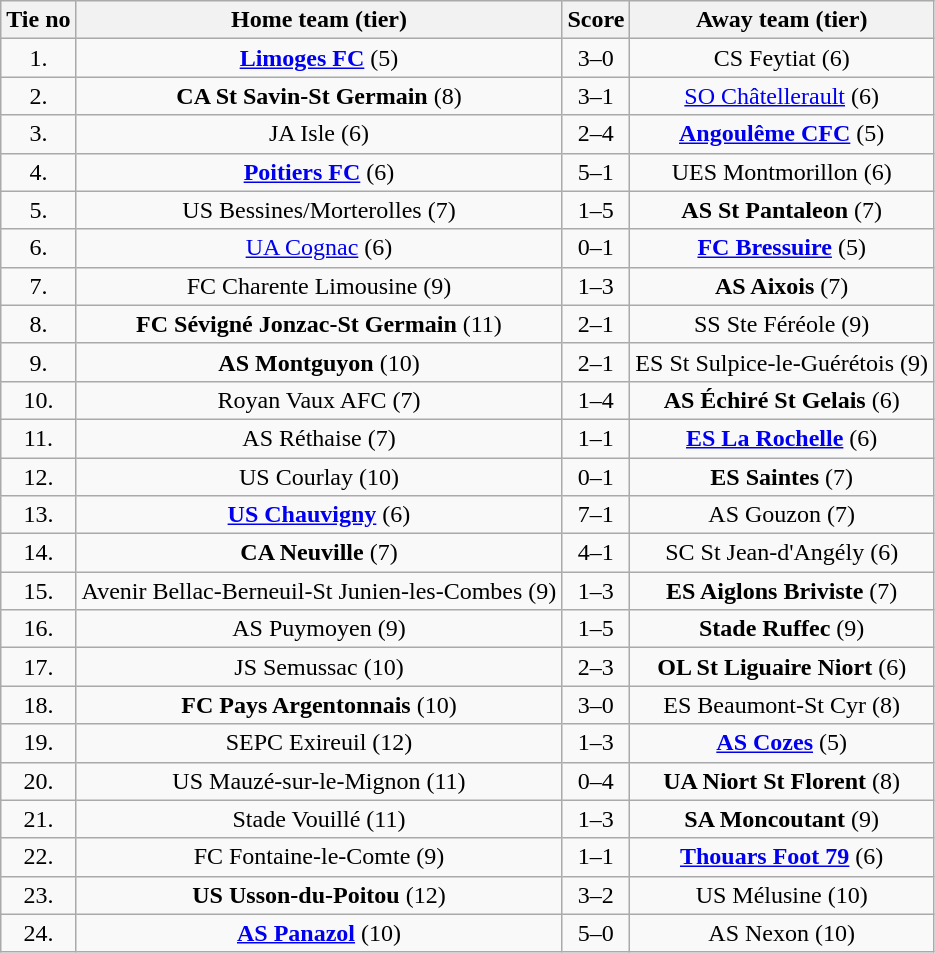<table class="wikitable" style="text-align: center">
<tr>
<th>Tie no</th>
<th>Home team (tier)</th>
<th>Score</th>
<th>Away team (tier)</th>
</tr>
<tr>
<td>1.</td>
<td><strong><a href='#'>Limoges FC</a></strong> (5)</td>
<td>3–0</td>
<td>CS Feytiat (6)</td>
</tr>
<tr>
<td>2.</td>
<td><strong>CA St Savin-St Germain</strong> (8)</td>
<td>3–1</td>
<td><a href='#'>SO Châtellerault</a> (6)</td>
</tr>
<tr>
<td>3.</td>
<td>JA Isle (6)</td>
<td>2–4 </td>
<td><strong><a href='#'>Angoulême CFC</a></strong> (5)</td>
</tr>
<tr>
<td>4.</td>
<td><strong><a href='#'>Poitiers FC</a></strong> (6)</td>
<td>5–1</td>
<td>UES Montmorillon (6)</td>
</tr>
<tr>
<td>5.</td>
<td>US Bessines/Morterolles (7)</td>
<td>1–5</td>
<td><strong>AS St Pantaleon</strong> (7)</td>
</tr>
<tr>
<td>6.</td>
<td><a href='#'>UA Cognac</a> (6)</td>
<td>0–1</td>
<td><strong><a href='#'>FC Bressuire</a></strong> (5)</td>
</tr>
<tr>
<td>7.</td>
<td>FC Charente Limousine (9)</td>
<td>1–3</td>
<td><strong>AS Aixois</strong> (7)</td>
</tr>
<tr>
<td>8.</td>
<td><strong>FC Sévigné Jonzac-St Germain</strong> (11)</td>
<td>2–1</td>
<td>SS Ste Féréole (9)</td>
</tr>
<tr>
<td>9.</td>
<td><strong>AS Montguyon</strong> (10)</td>
<td>2–1 </td>
<td>ES St Sulpice-le-Guérétois (9)</td>
</tr>
<tr>
<td>10.</td>
<td>Royan Vaux AFC (7)</td>
<td>1–4</td>
<td><strong>AS Échiré St Gelais</strong> (6)</td>
</tr>
<tr>
<td>11.</td>
<td>AS Réthaise (7)</td>
<td>1–1 </td>
<td><strong><a href='#'>ES La Rochelle</a></strong> (6)</td>
</tr>
<tr>
<td>12.</td>
<td>US Courlay (10)</td>
<td>0–1 </td>
<td><strong>ES Saintes</strong> (7)</td>
</tr>
<tr>
<td>13.</td>
<td><strong><a href='#'>US Chauvigny</a></strong> (6)</td>
<td>7–1</td>
<td>AS Gouzon (7)</td>
</tr>
<tr>
<td>14.</td>
<td><strong>CA Neuville</strong> (7)</td>
<td>4–1 </td>
<td>SC St Jean-d'Angély (6)</td>
</tr>
<tr>
<td>15.</td>
<td>Avenir Bellac-Berneuil-St Junien-les-Combes (9)</td>
<td>1–3</td>
<td><strong>ES Aiglons Briviste</strong> (7)</td>
</tr>
<tr>
<td>16.</td>
<td>AS Puymoyen (9)</td>
<td>1–5</td>
<td><strong>Stade Ruffec</strong> (9)</td>
</tr>
<tr>
<td>17.</td>
<td>JS Semussac (10)</td>
<td>2–3</td>
<td><strong>OL St Liguaire Niort</strong> (6)</td>
</tr>
<tr>
<td>18.</td>
<td><strong>FC Pays Argentonnais</strong> (10)</td>
<td>3–0</td>
<td>ES Beaumont-St Cyr (8)</td>
</tr>
<tr>
<td>19.</td>
<td>SEPC Exireuil (12)</td>
<td>1–3</td>
<td><strong><a href='#'>AS Cozes</a></strong> (5)</td>
</tr>
<tr>
<td>20.</td>
<td>US Mauzé-sur-le-Mignon (11)</td>
<td>0–4</td>
<td><strong>UA Niort St Florent</strong> (8)</td>
</tr>
<tr>
<td>21.</td>
<td>Stade Vouillé (11)</td>
<td>1–3</td>
<td><strong>SA Moncoutant</strong> (9)</td>
</tr>
<tr>
<td>22.</td>
<td>FC Fontaine-le-Comte (9)</td>
<td>1–1 </td>
<td><strong><a href='#'>Thouars Foot 79</a></strong> (6)</td>
</tr>
<tr>
<td>23.</td>
<td><strong>US Usson-du-Poitou</strong> (12)</td>
<td>3–2 </td>
<td>US Mélusine (10)</td>
</tr>
<tr>
<td>24.</td>
<td><strong><a href='#'>AS Panazol</a></strong> (10)</td>
<td>5–0</td>
<td>AS Nexon (10)</td>
</tr>
</table>
